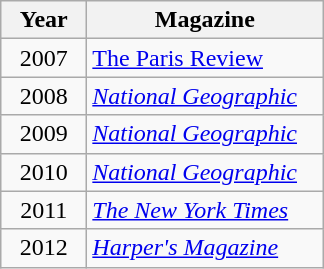<table class="sortable wikitable plainrowheaders">
<tr>
<th scope="col" style="width:50px;">Year</th>
<th scope="col" style="width:150px;">Magazine</th>
</tr>
<tr>
<td align="center">2007</td>
<td><a href='#'>The Paris Review</a></td>
</tr>
<tr>
<td align="center">2008</td>
<td><em><a href='#'>National Geographic</a></em></td>
</tr>
<tr>
<td align="center">2009</td>
<td><em><a href='#'>National Geographic</a></em></td>
</tr>
<tr>
<td align="center">2010</td>
<td><em><a href='#'>National Geographic</a></em></td>
</tr>
<tr>
<td align="center">2011</td>
<td><em><a href='#'>The New York Times</a></em></td>
</tr>
<tr>
<td align="center">2012</td>
<td><em><a href='#'>Harper's Magazine</a></em></td>
</tr>
</table>
